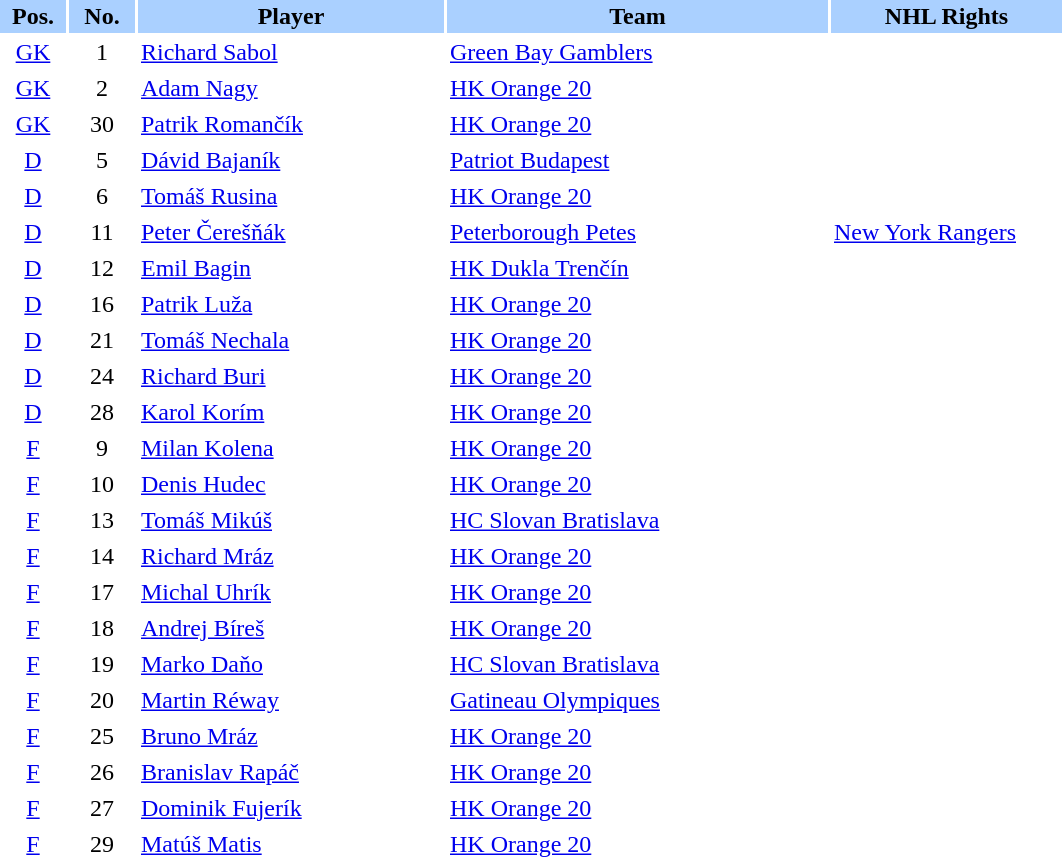<table border="0" cellspacing="2" cellpadding="2">
<tr bgcolor=AAD0FF>
<th width=40>Pos.</th>
<th width=40>No.</th>
<th width=200>Player</th>
<th width=250>Team</th>
<th width=150>NHL Rights</th>
</tr>
<tr>
<td style="text-align:center;"><a href='#'>GK</a></td>
<td style="text-align:center;">1</td>
<td><a href='#'>Richard Sabol</a></td>
<td> <a href='#'>Green Bay Gamblers</a></td>
<td></td>
</tr>
<tr>
<td style="text-align:center;"><a href='#'>GK</a></td>
<td style="text-align:center;">2</td>
<td><a href='#'>Adam Nagy</a></td>
<td> <a href='#'>HK Orange 20</a></td>
<td></td>
</tr>
<tr>
<td style="text-align:center;"><a href='#'>GK</a></td>
<td style="text-align:center;">30</td>
<td><a href='#'>Patrik Romančík</a></td>
<td> <a href='#'>HK Orange 20</a></td>
<td></td>
</tr>
<tr>
<td style="text-align:center;"><a href='#'>D</a></td>
<td style="text-align:center;">5</td>
<td><a href='#'>Dávid Bajaník</a></td>
<td> <a href='#'>Patriot Budapest</a></td>
<td></td>
</tr>
<tr>
<td style="text-align:center;"><a href='#'>D</a></td>
<td style="text-align:center;">6</td>
<td><a href='#'>Tomáš Rusina</a></td>
<td> <a href='#'>HK Orange 20</a></td>
<td></td>
</tr>
<tr>
<td style="text-align:center;"><a href='#'>D</a></td>
<td style="text-align:center;">11</td>
<td><a href='#'>Peter Čerešňák</a></td>
<td> <a href='#'>Peterborough Petes</a></td>
<td><a href='#'>New York Rangers</a></td>
</tr>
<tr>
<td style="text-align:center;"><a href='#'>D</a></td>
<td style="text-align:center;">12</td>
<td><a href='#'>Emil Bagin</a></td>
<td> <a href='#'>HK Dukla Trenčín</a></td>
<td></td>
</tr>
<tr>
<td style="text-align:center;"><a href='#'>D</a></td>
<td style="text-align:center;">16</td>
<td><a href='#'>Patrik Luža</a></td>
<td> <a href='#'>HK Orange 20</a></td>
</tr>
<tr>
<td style="text-align:center;"><a href='#'>D</a></td>
<td style="text-align:center;">21</td>
<td><a href='#'>Tomáš Nechala</a></td>
<td> <a href='#'>HK Orange 20</a></td>
<td></td>
</tr>
<tr>
<td style="text-align:center;"><a href='#'>D</a></td>
<td style="text-align:center;">24</td>
<td><a href='#'>Richard Buri</a></td>
<td> <a href='#'>HK Orange 20</a></td>
<td></td>
</tr>
<tr>
<td style="text-align:center;"><a href='#'>D</a></td>
<td style="text-align:center;">28</td>
<td><a href='#'>Karol Korím</a></td>
<td> <a href='#'>HK Orange 20</a></td>
<td></td>
</tr>
<tr>
<td style="text-align:center;"><a href='#'>F</a></td>
<td style="text-align:center;">9</td>
<td><a href='#'>Milan Kolena</a></td>
<td> <a href='#'>HK Orange 20</a></td>
</tr>
<tr>
<td style="text-align:center;"><a href='#'>F</a></td>
<td style="text-align:center;">10</td>
<td><a href='#'>Denis Hudec</a></td>
<td> <a href='#'>HK Orange 20</a></td>
<td></td>
</tr>
<tr>
<td style="text-align:center;"><a href='#'>F</a></td>
<td style="text-align:center;">13</td>
<td><a href='#'>Tomáš Mikúš</a></td>
<td> <a href='#'>HC Slovan Bratislava</a></td>
<td></td>
</tr>
<tr>
<td style="text-align:center;"><a href='#'>F</a></td>
<td style="text-align:center;">14</td>
<td><a href='#'>Richard Mráz</a></td>
<td> <a href='#'>HK Orange 20</a></td>
<td></td>
</tr>
<tr>
<td style="text-align:center;"><a href='#'>F</a></td>
<td style="text-align:center;">17</td>
<td><a href='#'>Michal Uhrík</a></td>
<td> <a href='#'>HK Orange 20</a></td>
<td></td>
</tr>
<tr>
<td style="text-align:center;"><a href='#'>F</a></td>
<td style="text-align:center;">18</td>
<td><a href='#'>Andrej Bíreš</a></td>
<td> <a href='#'>HK Orange 20</a></td>
<td></td>
</tr>
<tr>
<td style="text-align:center;"><a href='#'>F</a></td>
<td style="text-align:center;">19</td>
<td><a href='#'>Marko Daňo</a></td>
<td> <a href='#'>HC Slovan Bratislava</a></td>
<td></td>
</tr>
<tr>
<td style="text-align:center;"><a href='#'>F</a></td>
<td style="text-align:center;">20</td>
<td><a href='#'>Martin Réway</a></td>
<td> <a href='#'>Gatineau Olympiques</a></td>
<td></td>
</tr>
<tr>
<td style="text-align:center;"><a href='#'>F</a></td>
<td style="text-align:center;">25</td>
<td><a href='#'>Bruno Mráz</a></td>
<td> <a href='#'>HK Orange 20</a></td>
<td></td>
</tr>
<tr>
<td style="text-align:center;"><a href='#'>F</a></td>
<td style="text-align:center;">26</td>
<td><a href='#'>Branislav Rapáč</a></td>
<td> <a href='#'>HK Orange 20</a></td>
<td></td>
</tr>
<tr>
<td style="text-align:center;"><a href='#'>F</a></td>
<td style="text-align:center;">27</td>
<td><a href='#'>Dominik Fujerík</a></td>
<td> <a href='#'>HK Orange 20</a></td>
<td></td>
</tr>
<tr>
<td style="text-align:center;"><a href='#'>F</a></td>
<td style="text-align:center;">29</td>
<td><a href='#'>Matúš Matis</a></td>
<td> <a href='#'>HK Orange 20</a></td>
<td></td>
</tr>
</table>
